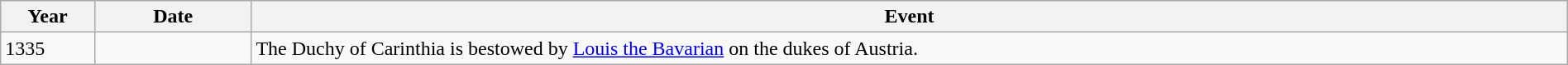<table class="wikitable" width="100%">
<tr>
<th style="width:6%">Year</th>
<th style="width:10%">Date</th>
<th>Event</th>
</tr>
<tr>
<td>1335</td>
<td></td>
<td>The Duchy of Carinthia is bestowed by <a href='#'>Louis the Bavarian</a> on the dukes of Austria.</td>
</tr>
</table>
